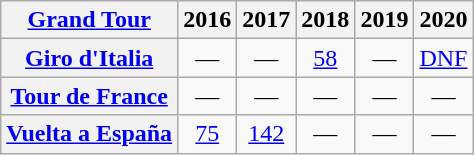<table class="wikitable plainrowheaders">
<tr>
<th scope="col"><a href='#'>Grand Tour</a></th>
<th scope="col">2016</th>
<th scope="col">2017</th>
<th scope="col">2018</th>
<th scope="col">2019</th>
<th scope="col">2020</th>
</tr>
<tr style="text-align:center;">
<th scope="row"> <a href='#'>Giro d'Italia</a></th>
<td>—</td>
<td>—</td>
<td><a href='#'>58</a></td>
<td>—</td>
<td><a href='#'>DNF</a></td>
</tr>
<tr style="text-align:center;">
<th scope="row"> <a href='#'>Tour de France</a></th>
<td>—</td>
<td>—</td>
<td>—</td>
<td>—</td>
<td>—</td>
</tr>
<tr style="text-align:center;">
<th scope="row"> <a href='#'>Vuelta a España</a></th>
<td><a href='#'>75</a></td>
<td><a href='#'>142</a></td>
<td>—</td>
<td>—</td>
<td>—</td>
</tr>
</table>
